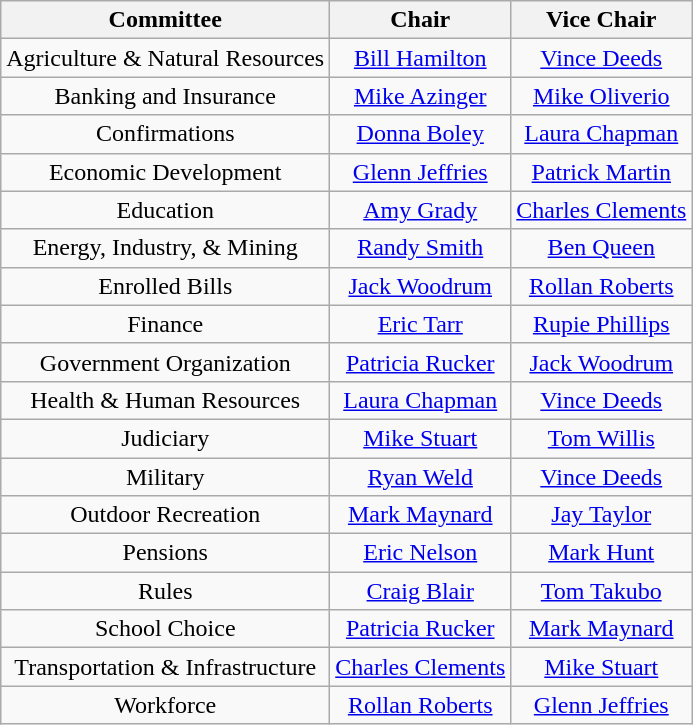<table class="wikitable" style="text-align:center;">
<tr>
<th>Committee</th>
<th>Chair</th>
<th>Vice Chair</th>
</tr>
<tr>
<td>Agriculture & Natural Resources</td>
<td><a href='#'>Bill Hamilton</a></td>
<td><a href='#'>Vince Deeds</a></td>
</tr>
<tr>
<td>Banking and Insurance</td>
<td><a href='#'>Mike Azinger</a></td>
<td><a href='#'>Mike Oliverio</a></td>
</tr>
<tr>
<td>Confirmations</td>
<td><a href='#'>Donna Boley</a></td>
<td><a href='#'>Laura Chapman</a></td>
</tr>
<tr>
<td>Economic Development</td>
<td><a href='#'>Glenn Jeffries</a></td>
<td><a href='#'>Patrick Martin</a></td>
</tr>
<tr>
<td>Education</td>
<td><a href='#'>Amy Grady</a></td>
<td><a href='#'>Charles Clements</a></td>
</tr>
<tr>
<td>Energy, Industry, & Mining</td>
<td><a href='#'>Randy Smith</a></td>
<td><a href='#'>Ben Queen</a></td>
</tr>
<tr>
<td>Enrolled Bills</td>
<td><a href='#'>Jack Woodrum</a></td>
<td><a href='#'>Rollan Roberts</a></td>
</tr>
<tr>
<td>Finance</td>
<td><a href='#'>Eric Tarr</a></td>
<td><a href='#'>Rupie Phillips</a></td>
</tr>
<tr>
<td>Government Organization</td>
<td><a href='#'>Patricia Rucker</a></td>
<td><a href='#'>Jack Woodrum</a></td>
</tr>
<tr>
<td>Health & Human Resources</td>
<td><a href='#'>Laura Chapman</a></td>
<td><a href='#'>Vince Deeds</a></td>
</tr>
<tr>
<td>Judiciary</td>
<td><a href='#'>Mike Stuart</a></td>
<td><a href='#'>Tom Willis</a></td>
</tr>
<tr>
<td>Military</td>
<td><a href='#'>Ryan Weld</a></td>
<td><a href='#'>Vince Deeds</a></td>
</tr>
<tr>
<td>Outdoor Recreation</td>
<td><a href='#'>Mark Maynard</a></td>
<td><a href='#'>Jay Taylor</a></td>
</tr>
<tr>
<td>Pensions</td>
<td><a href='#'>Eric Nelson</a></td>
<td><a href='#'>Mark Hunt</a></td>
</tr>
<tr>
<td>Rules</td>
<td><a href='#'>Craig Blair</a></td>
<td><a href='#'>Tom Takubo</a></td>
</tr>
<tr>
<td>School Choice</td>
<td><a href='#'>Patricia Rucker</a></td>
<td><a href='#'>Mark Maynard</a></td>
</tr>
<tr>
<td>Transportation & Infrastructure</td>
<td><a href='#'>Charles Clements</a></td>
<td><a href='#'>Mike Stuart</a></td>
</tr>
<tr>
<td>Workforce</td>
<td><a href='#'>Rollan Roberts</a></td>
<td><a href='#'>Glenn Jeffries</a></td>
</tr>
</table>
